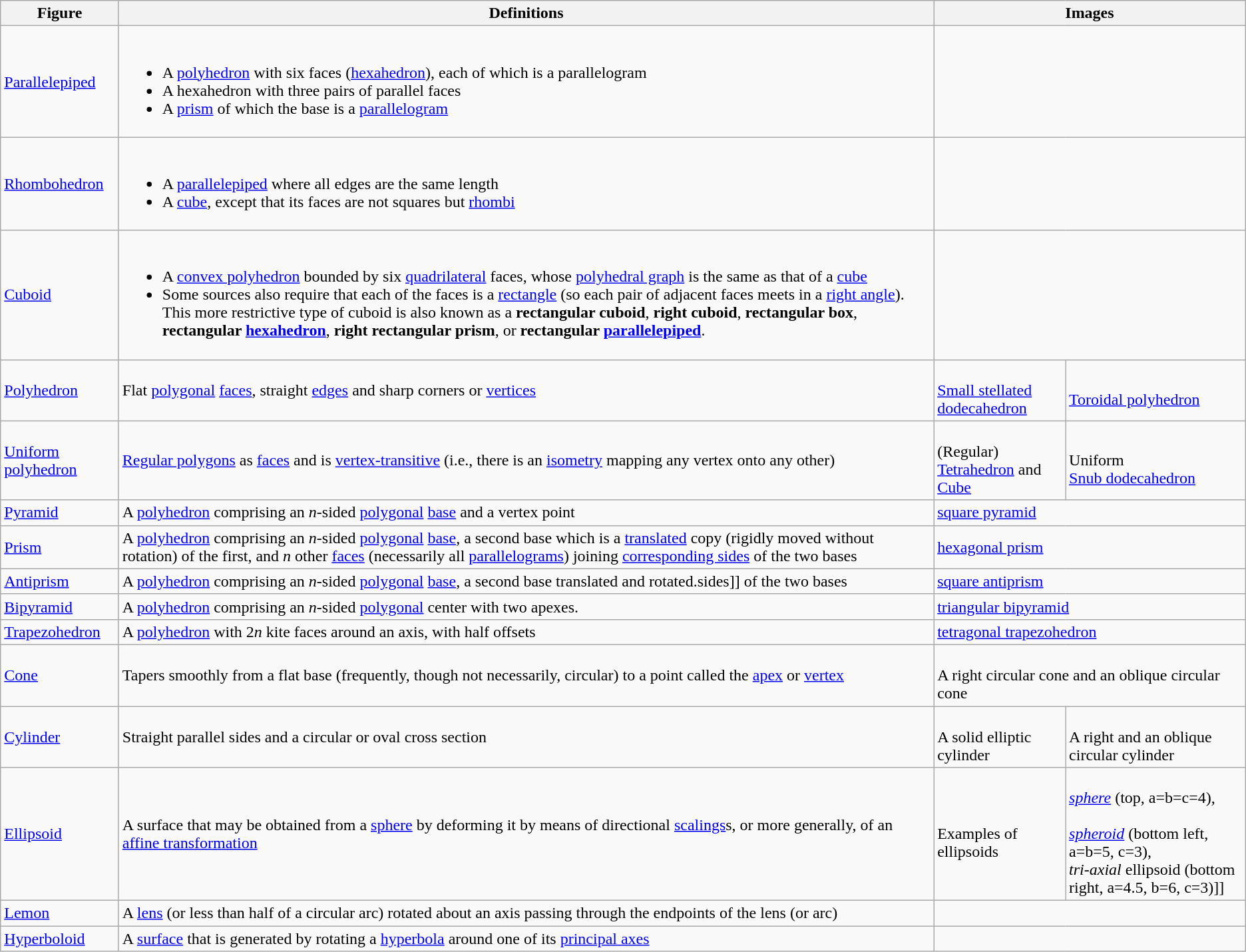<table class="wikitable">
<tr>
<th>Figure</th>
<th>Definitions</th>
<th colspan=2>Images</th>
</tr>
<tr>
<td><a href='#'>Parallelepiped</a></td>
<td><br><ul><li>A <a href='#'>polyhedron</a> with six faces (<a href='#'>hexahedron</a>), each of which is a parallelogram</li><li>A hexahedron with three pairs of parallel faces</li><li>A <a href='#'>prism</a> of which the base is a <a href='#'>parallelogram</a></li></ul></td>
<td colspan=2></td>
</tr>
<tr>
<td><a href='#'>Rhombohedron</a></td>
<td><br><ul><li>A <a href='#'>parallelepiped</a> where all edges are the same length</li><li>A <a href='#'>cube</a>, except that its faces are not squares but <a href='#'>rhombi</a></li></ul></td>
<td colspan=2></td>
</tr>
<tr>
<td><a href='#'>Cuboid</a></td>
<td><br><ul><li>A <a href='#'>convex polyhedron</a> bounded by six <a href='#'>quadrilateral</a> faces, whose <a href='#'>polyhedral graph</a> is the same as that of a <a href='#'>cube</a></li><li>Some sources also require that each of the faces is a <a href='#'>rectangle</a> (so each pair of adjacent faces meets in a <a href='#'>right angle</a>). This more restrictive type of cuboid is also known as a <strong>rectangular cuboid</strong>, <strong>right cuboid</strong>, <strong>rectangular box</strong>, <strong>rectangular <a href='#'>hexahedron</a></strong>, <strong>right rectangular prism</strong>, or <strong>rectangular <a href='#'>parallelepiped</a></strong>.</li></ul></td>
<td colspan=2></td>
</tr>
<tr>
<td><a href='#'>Polyhedron</a></td>
<td>Flat <a href='#'>polygonal</a> <a href='#'>faces</a>, straight <a href='#'>edges</a> and sharp corners or <a href='#'>vertices</a></td>
<td><br><a href='#'>Small stellated dodecahedron</a></td>
<td><br><a href='#'>Toroidal polyhedron</a></td>
</tr>
<tr>
<td><a href='#'>Uniform polyhedron</a></td>
<td><a href='#'>Regular polygons</a> as <a href='#'>faces</a> and is <a href='#'>vertex-transitive</a> (i.e., there is an <a href='#'>isometry</a> mapping any vertex onto any other)</td>
<td> <br>(Regular)<br><a href='#'>Tetrahedron</a> and <a href='#'>Cube</a></td>
<td><br>Uniform<br><a href='#'>Snub dodecahedron</a></td>
</tr>
<tr>
<td><a href='#'>Pyramid</a></td>
<td>A <a href='#'>polyhedron</a> comprising an <em>n</em>-sided <a href='#'>polygonal</a> <a href='#'>base</a> and a vertex point</td>
<td colspan=2> <a href='#'>square pyramid</a></td>
</tr>
<tr>
<td><a href='#'>Prism</a></td>
<td>A <a href='#'>polyhedron</a> comprising an <em>n</em>-sided <a href='#'>polygonal</a> <a href='#'>base</a>, a second base which is a <a href='#'>translated</a> copy (rigidly moved without rotation) of the first, and <em>n</em> other <a href='#'>faces</a> (necessarily all <a href='#'>parallelograms</a>) joining <a href='#'>corresponding sides</a> of the two bases</td>
<td colspan=2> <a href='#'>hexagonal prism</a></td>
</tr>
<tr>
<td><a href='#'>Antiprism</a></td>
<td>A <a href='#'>polyhedron</a> comprising an <em>n</em>-sided <a href='#'>polygonal</a> <a href='#'>base</a>, a second base translated and rotated.sides]] of the two bases</td>
<td colspan=2> <a href='#'>square antiprism</a></td>
</tr>
<tr>
<td><a href='#'>Bipyramid</a></td>
<td>A <a href='#'>polyhedron</a> comprising an <em>n</em>-sided <a href='#'>polygonal</a> center with two apexes.</td>
<td colspan=2> <a href='#'>triangular bipyramid</a></td>
</tr>
<tr>
<td><a href='#'>Trapezohedron</a></td>
<td>A <a href='#'>polyhedron</a> with 2<em>n</em> kite faces around an axis, with half offsets</td>
<td colspan=2> <a href='#'>tetragonal trapezohedron</a></td>
</tr>
<tr>
<td><a href='#'>Cone</a></td>
<td>Tapers smoothly from a flat base (frequently, though not necessarily, circular) to a point called the <a href='#'>apex</a> or <a href='#'>vertex</a></td>
<td colspan=2><br>A right circular cone and an oblique circular cone</td>
</tr>
<tr>
<td><a href='#'>Cylinder</a></td>
<td>Straight parallel sides and a circular or oval cross section</td>
<td><br>A solid elliptic cylinder</td>
<td><br>A right and an oblique circular cylinder</td>
</tr>
<tr>
<td><a href='#'>Ellipsoid</a></td>
<td>A surface that may be obtained from a <a href='#'>sphere</a> by deforming it by means of directional <a href='#'>scalings</a>s, or more generally, of an <a href='#'>affine transformation</a></td>
<td><br>Examples of ellipsoids</td>
<td><br><em><a href='#'>sphere</a></em> (top, a=b=c=4),<br><br><em><a href='#'>spheroid</a></em> (bottom left, a=b=5, c=3),<br>
<em>tri-axial</em> ellipsoid (bottom right, a=4.5, b=6, c=3)]]</td>
</tr>
<tr>
<td><a href='#'>Lemon</a></td>
<td>A <a href='#'>lens</a> (or less than half of a circular arc) rotated about an axis passing through the endpoints of the lens (or arc)</td>
<td colspan=2></td>
</tr>
<tr>
<td><a href='#'>Hyperboloid</a></td>
<td>A <a href='#'>surface</a> that is generated by rotating a <a href='#'>hyperbola</a> around one of its <a href='#'>principal axes</a></td>
<td colspan=2></td>
</tr>
</table>
